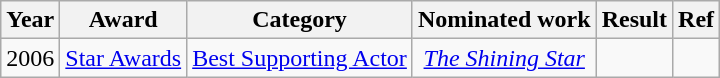<table class="wikitable sortable" style="text-align: center;">
<tr>
<th>Year</th>
<th>Award</th>
<th>Category</th>
<th>Nominated work</th>
<th>Result</th>
<th class="unsortable">Ref</th>
</tr>
<tr>
<td>2006</td>
<td><a href='#'>Star Awards</a></td>
<td><a href='#'>Best Supporting Actor</a></td>
<td><em><a href='#'>The Shining Star</a></em> </td>
<td></td>
<td></td>
</tr>
</table>
